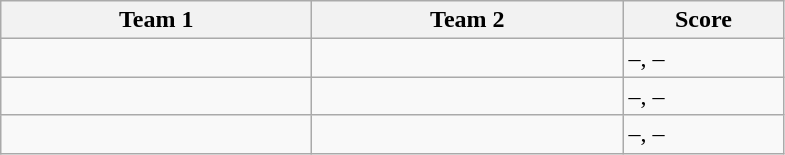<table class="wikitable" style="font-size: 100%">
<tr>
<th width=200>Team 1</th>
<th width=200>Team 2</th>
<th width=100>Score</th>
</tr>
<tr>
<td></td>
<td></td>
<td>–, –</td>
</tr>
<tr>
<td></td>
<td></td>
<td>–, –</td>
</tr>
<tr>
<td></td>
<td></td>
<td>–, –</td>
</tr>
</table>
